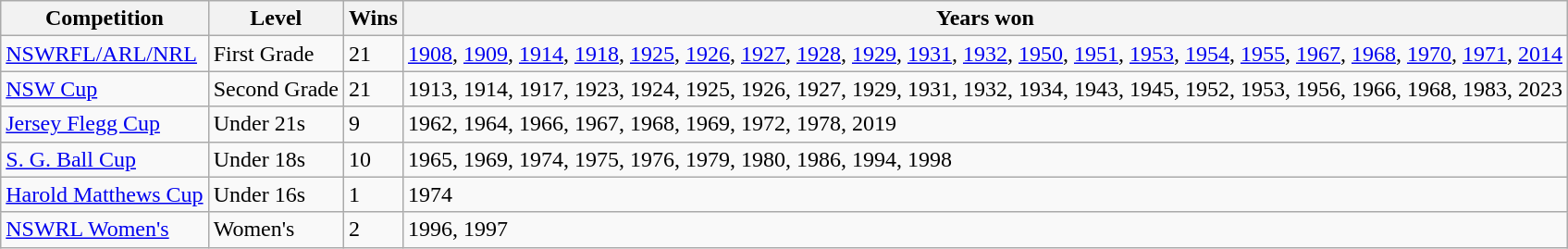<table class="wikitable">
<tr>
<th>Competition</th>
<th>Level</th>
<th>Wins</th>
<th>Years won</th>
</tr>
<tr>
<td><a href='#'>NSWRFL/ARL/NRL</a></td>
<td>First Grade</td>
<td>21</td>
<td><a href='#'>1908</a>, <a href='#'>1909</a>, <a href='#'>1914</a>, <a href='#'>1918</a>, <a href='#'>1925</a>, <a href='#'>1926</a>, <a href='#'>1927</a>, <a href='#'>1928</a>, <a href='#'>1929</a>, <a href='#'>1931</a>, <a href='#'>1932</a>, <a href='#'>1950</a>, <a href='#'>1951</a>, <a href='#'>1953</a>, <a href='#'>1954</a>, <a href='#'>1955</a>, <a href='#'>1967</a>, <a href='#'>1968</a>, <a href='#'>1970</a>, <a href='#'>1971</a>, <a href='#'>2014</a></td>
</tr>
<tr>
<td><a href='#'>NSW Cup</a></td>
<td>Second Grade</td>
<td>21</td>
<td>1913, 1914, 1917, 1923, 1924, 1925, 1926, 1927, 1929, 1931, 1932, 1934, 1943, 1945, 1952, 1953, 1956, 1966, 1968, 1983, 2023</td>
</tr>
<tr>
<td><a href='#'>Jersey Flegg Cup</a></td>
<td scope="row" style="text-align: left">Under 21s</td>
<td>9</td>
<td>1962, 1964, 1966, 1967, 1968, 1969, 1972, 1978, 2019</td>
</tr>
<tr>
<td><a href='#'>S. G. Ball Cup</a></td>
<td>Under 18s</td>
<td>10</td>
<td>1965, 1969, 1974, 1975, 1976, 1979, 1980, 1986, 1994, 1998</td>
</tr>
<tr>
<td><a href='#'>Harold Matthews Cup</a></td>
<td>Under 16s</td>
<td>1</td>
<td>1974</td>
</tr>
<tr>
<td><a href='#'>NSWRL Women's</a></td>
<td>Women's</td>
<td>2</td>
<td>1996, 1997</td>
</tr>
</table>
